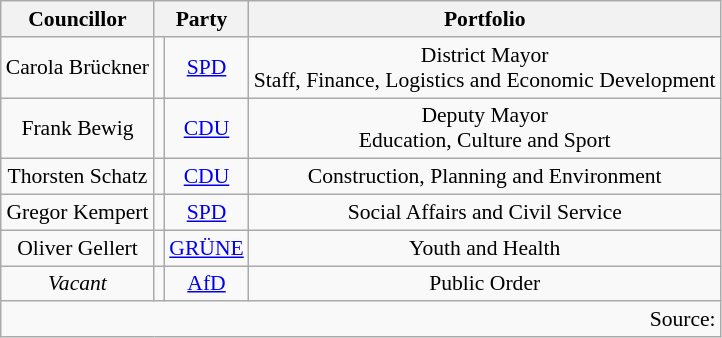<table class=wikitable style="font-size:90%; text-align:center">
<tr>
<th>Councillor</th>
<th colspan=2>Party</th>
<th>Portfolio</th>
</tr>
<tr>
<td>Carola Brückner</td>
<td bgcolor=></td>
<td><a href='#'>SPD</a></td>
<td>District Mayor<br>Staff, Finance, Logistics and Economic Development</td>
</tr>
<tr>
<td>Frank Bewig</td>
<td bgcolor=></td>
<td><a href='#'>CDU</a></td>
<td>Deputy Mayor<br>Education, Culture and Sport</td>
</tr>
<tr>
<td>Thorsten Schatz</td>
<td bgcolor=></td>
<td><a href='#'>CDU</a></td>
<td>Construction, Planning and Environment</td>
</tr>
<tr>
<td>Gregor Kempert</td>
<td bgcolor=></td>
<td><a href='#'>SPD</a></td>
<td>Social Affairs and Civil Service</td>
</tr>
<tr>
<td>Oliver Gellert</td>
<td bgcolor=></td>
<td><a href='#'>GRÜNE</a></td>
<td>Youth and Health</td>
</tr>
<tr>
<td><em>Vacant</em></td>
<td bgcolor=></td>
<td><a href='#'>AfD</a></td>
<td>Public Order</td>
</tr>
<tr>
<td colspan=4 align=right>Source: </td>
</tr>
</table>
